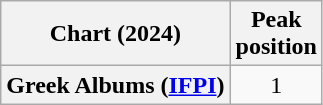<table class="wikitable sortable plainrowheaders" style="text-align:center">
<tr>
<th scope="col">Chart (2024)</th>
<th scope="col">Peak<br>position</th>
</tr>
<tr>
<th scope="row">Greek Albums (<a href='#'>IFPI</a>)</th>
<td>1</td>
</tr>
</table>
